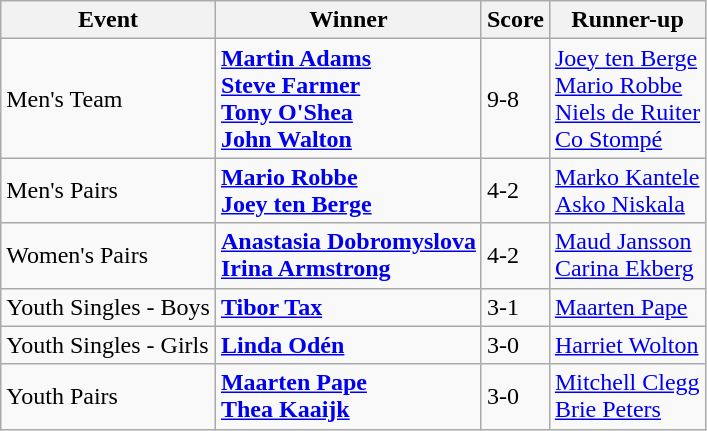<table class="wikitable">
<tr>
<th>Event</th>
<th>Winner</th>
<th>Score</th>
<th>Runner-up</th>
</tr>
<tr>
<td>Men's Team</td>
<td> <strong><a href='#'>Martin Adams</a><br><a href='#'>Steve Farmer</a><br><a href='#'>Tony O'Shea</a><br><a href='#'>John Walton</a></strong></td>
<td>9-8</td>
<td> <a href='#'>Joey ten Berge</a><br><a href='#'>Mario Robbe</a><br><a href='#'>Niels de Ruiter</a><br><a href='#'>Co Stompé</a></td>
</tr>
<tr>
<td>Men's Pairs</td>
<td> <strong><a href='#'>Mario Robbe</a><br><a href='#'>Joey ten Berge</a></strong></td>
<td>4-2</td>
<td> <a href='#'>Marko Kantele</a><br><a href='#'>Asko Niskala</a></td>
</tr>
<tr>
<td>Women's Pairs</td>
<td> <strong><a href='#'>Anastasia Dobromyslova</a><br><a href='#'>Irina Armstrong</a></strong></td>
<td>4-2</td>
<td> <a href='#'>Maud Jansson</a><br><a href='#'>Carina Ekberg</a></td>
</tr>
<tr>
<td>Youth Singles - Boys</td>
<td> <strong><a href='#'>Tibor Tax</a></strong></td>
<td>3-1</td>
<td> <a href='#'>Maarten Pape</a></td>
</tr>
<tr>
<td>Youth Singles - Girls</td>
<td> <strong><a href='#'>Linda Odén</a></strong></td>
<td>3-0</td>
<td> <a href='#'>Harriet Wolton</a></td>
</tr>
<tr>
<td>Youth Pairs</td>
<td> <strong><a href='#'>Maarten Pape</a><br><a href='#'>Thea Kaaijk</a></strong></td>
<td>3-0</td>
<td> <a href='#'>Mitchell Clegg</a><br><a href='#'>Brie Peters</a></td>
</tr>
</table>
